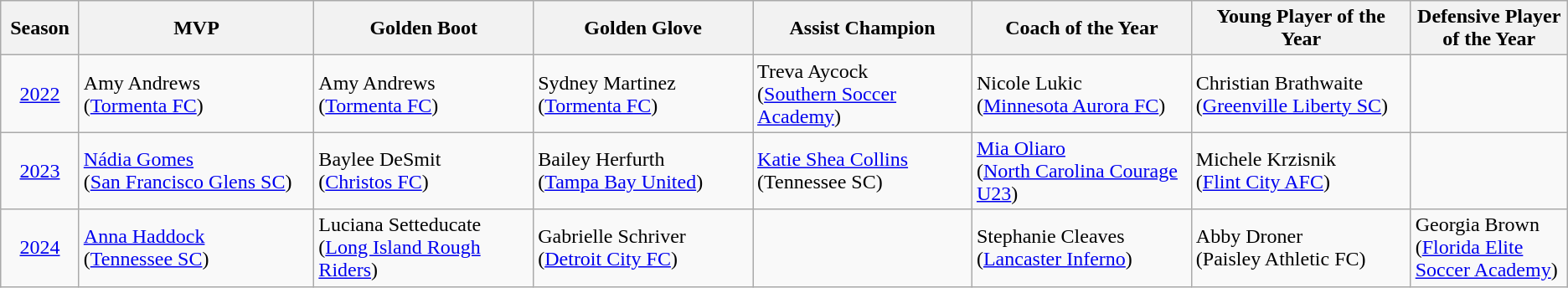<table class="wikitable">
<tr>
<th width=5%>Season</th>
<th width=15%>MVP</th>
<th width=14%>Golden Boot</th>
<th width=14%>Golden Glove</th>
<th width=14%>Assist Champion</th>
<th width=14%>Coach of the Year</th>
<th width=14%>Young Player of the Year</th>
<th width=14%>Defensive Player of the Year</th>
</tr>
<tr>
<td align=center><a href='#'>2022</a></td>
<td> Amy Andrews<br>(<a href='#'>Tormenta FC</a>)</td>
<td> Amy Andrews<br>(<a href='#'>Tormenta FC</a>)</td>
<td> Sydney Martinez<br>(<a href='#'>Tormenta FC</a>)</td>
<td> Treva Aycock<br>(<a href='#'>Southern Soccer Academy</a>)</td>
<td> Nicole Lukic<br>(<a href='#'>Minnesota Aurora FC</a>)</td>
<td> Christian Brathwaite<br>(<a href='#'>Greenville Liberty SC</a>)</td>
<td></td>
</tr>
<tr>
<td align=center><a href='#'>2023</a></td>
<td> <a href='#'>Nádia Gomes</a><br>(<a href='#'>San Francisco Glens SC</a>)</td>
<td> Baylee DeSmit<br>(<a href='#'>Christos FC</a>)</td>
<td> Bailey Herfurth<br>(<a href='#'>Tampa Bay United</a>)</td>
<td> <a href='#'>Katie Shea Collins</a><br>(Tennessee SC)</td>
<td> <a href='#'>Mia Oliaro</a><br>(<a href='#'>North Carolina Courage U23</a>)</td>
<td> Michele Krzisnik<br>(<a href='#'>Flint City AFC</a>)</td>
<td></td>
</tr>
<tr>
<td align=center><a href='#'>2024</a></td>
<td> <a href='#'>Anna Haddock</a><br>(<a href='#'>Tennessee SC</a>)</td>
<td> Luciana Setteducate<br>(<a href='#'>Long Island Rough Riders</a>)</td>
<td> Gabrielle Schriver<br>(<a href='#'>Detroit City FC</a>)</td>
<td></td>
<td> Stephanie Cleaves<br>(<a href='#'>Lancaster Inferno</a>)</td>
<td> Abby Droner<br>(Paisley Athletic FC)</td>
<td> Georgia Brown<br>(<a href='#'>Florida Elite Soccer Academy</a>)</td>
</tr>
</table>
